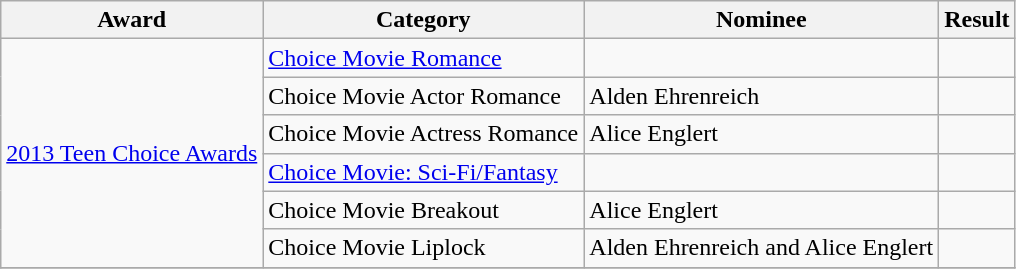<table class="wikitable">
<tr>
<th>Award</th>
<th>Category</th>
<th>Nominee</th>
<th>Result</th>
</tr>
<tr>
<td rowspan="6"><a href='#'>2013 Teen Choice Awards</a></td>
<td><a href='#'>Choice Movie Romance</a></td>
<td></td>
<td></td>
</tr>
<tr>
<td>Choice Movie Actor Romance</td>
<td>Alden Ehrenreich</td>
<td></td>
</tr>
<tr>
<td>Choice Movie Actress Romance</td>
<td>Alice Englert</td>
<td></td>
</tr>
<tr>
<td><a href='#'>Choice Movie: Sci-Fi/Fantasy</a></td>
<td></td>
<td></td>
</tr>
<tr>
<td>Choice Movie Breakout</td>
<td>Alice Englert</td>
<td></td>
</tr>
<tr>
<td>Choice Movie Liplock</td>
<td>Alden Ehrenreich and Alice Englert</td>
<td></td>
</tr>
<tr>
</tr>
</table>
